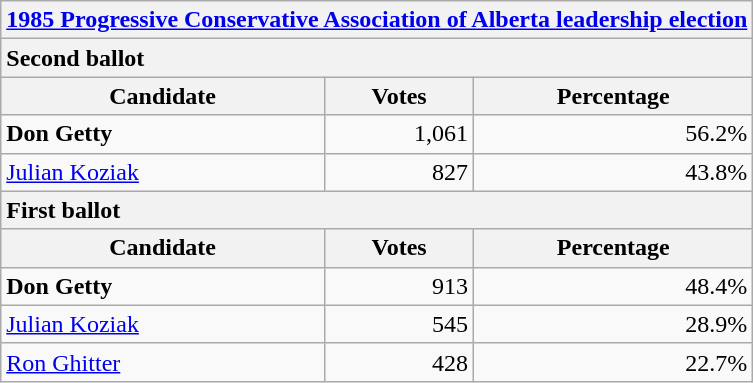<table class="wikitable">
<tr>
<th colspan=3><a href='#'>1985 Progressive Conservative Association of Alberta leadership election</a></th>
</tr>
<tr>
<th colspan="3" style="text-align:left;">Second ballot</th>
</tr>
<tr>
<th>Candidate</th>
<th>Votes</th>
<th>Percentage</th>
</tr>
<tr>
<td><strong>Don Getty</strong></td>
<td align="right">1,061</td>
<td align="right">56.2%</td>
</tr>
<tr>
<td><a href='#'>Julian Koziak</a></td>
<td align="right">827</td>
<td align="right">43.8%</td>
</tr>
<tr>
<th colspan="3" style="text-align:left;">First ballot</th>
</tr>
<tr>
<th>Candidate</th>
<th>Votes</th>
<th>Percentage</th>
</tr>
<tr>
<td><strong>Don Getty</strong></td>
<td align="right">913</td>
<td align="right">48.4%</td>
</tr>
<tr>
<td><a href='#'>Julian Koziak</a></td>
<td align="right">545</td>
<td align="right">28.9%</td>
</tr>
<tr>
<td><a href='#'>Ron Ghitter</a></td>
<td align="right">428</td>
<td align="right">22.7%</td>
</tr>
</table>
